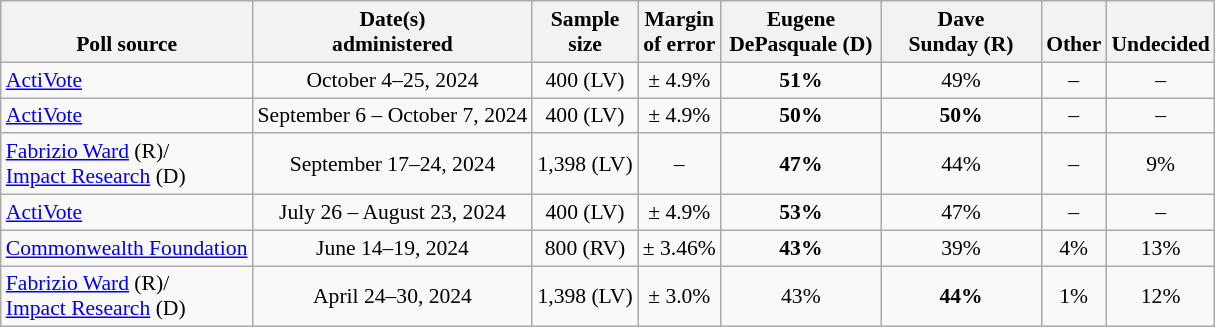<table class="wikitable" style="font-size:90%;text-align:center;">
<tr valign=bottom>
<th>Poll source</th>
<th>Date(s)<br>administered</th>
<th>Sample<br>size</th>
<th>Margin<br>of error</th>
<th style="width:100px;">Eugene<br>DePasquale (D)</th>
<th style="width:100px;">Dave<br>Sunday (R)</th>
<th>Other</th>
<th>Undecided</th>
</tr>
<tr>
<td style="text-align:left;"><a href='#'>ActiVote</a></td>
<td data-sort-value="2024-05-07">October 4–25, 2024</td>
<td>400 (LV)</td>
<td>± 4.9%</td>
<td><strong>51%</strong></td>
<td>49%</td>
<td>–</td>
<td>–</td>
</tr>
<tr>
<td style="text-align:left;"><a href='#'>ActiVote</a></td>
<td data-sort-value="2024-05-07">September 6 – October 7, 2024</td>
<td>400 (LV)</td>
<td>± 4.9%</td>
<td><strong>50%</strong></td>
<td><strong>50%</strong></td>
<td>–</td>
<td>–</td>
</tr>
<tr>
<td style="text-align:left;"><a href='#'>Fabrizio Ward</a> (R)/<a href='#'><br>Impact Research</a> (D)</td>
<td data-sort-value="2024-05-07">September 17–24, 2024</td>
<td>1,398 (LV)</td>
<td>–</td>
<td><strong>47%</strong></td>
<td>44%</td>
<td>–</td>
<td>9%</td>
</tr>
<tr>
<td style="text-align:left;"><a href='#'>ActiVote</a></td>
<td data-sort-value="2024-07-30">July 26 – August 23, 2024</td>
<td>400 (LV)</td>
<td>± 4.9%</td>
<td><strong>53%</strong></td>
<td>47%</td>
<td>–</td>
<td>–</td>
</tr>
<tr>
<td style="text-align:left;"><a href='#'>Commonwealth Foundation</a></td>
<td data-sort-value="2024-05-07">June 14–19, 2024</td>
<td>800 (RV)</td>
<td>± 3.46%</td>
<td><strong>43%</strong></td>
<td>39%</td>
<td>4%</td>
<td>13%</td>
</tr>
<tr>
<td style="text-align:left;"><a href='#'>Fabrizio Ward</a> (R)/<a href='#'><br>Impact Research</a> (D)</td>
<td data-sort-value="2024-05-07">April 24–30, 2024</td>
<td>1,398 (LV)</td>
<td>± 3.0%</td>
<td>43%</td>
<td><strong>44%</strong></td>
<td>1%</td>
<td>12%</td>
</tr>
</table>
